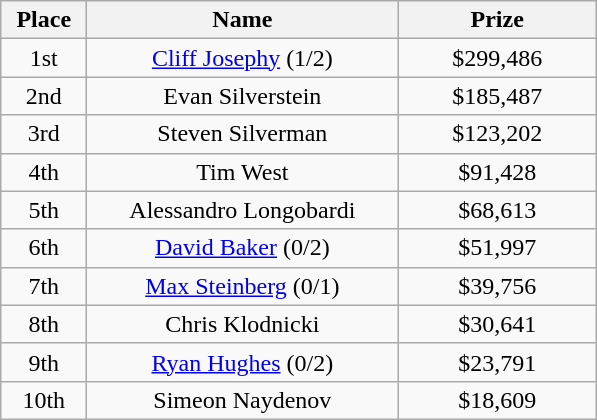<table class="wikitable">
<tr>
<th width="50">Place</th>
<th width="200">Name</th>
<th width="125">Prize</th>
</tr>
<tr>
<td align = "center">1st</td>
<td align = "center"><a href='#'>Cliff Josephy</a> (1/2)</td>
<td align = "center">$299,486</td>
</tr>
<tr>
<td align = "center">2nd</td>
<td align = "center">Evan Silverstein</td>
<td align = "center">$185,487</td>
</tr>
<tr>
<td align = "center">3rd</td>
<td align = "center">Steven Silverman</td>
<td align = "center">$123,202</td>
</tr>
<tr>
<td align = "center">4th</td>
<td align = "center">Tim West</td>
<td align = "center">$91,428</td>
</tr>
<tr>
<td align = "center">5th</td>
<td align = "center">Alessandro Longobardi</td>
<td align = "center">$68,613</td>
</tr>
<tr>
<td align = "center">6th</td>
<td align = "center"><a href='#'>David Baker</a> (0/2)</td>
<td align = "center">$51,997</td>
</tr>
<tr>
<td align = "center">7th</td>
<td align = "center"><a href='#'>Max Steinberg</a> (0/1)</td>
<td align = "center">$39,756</td>
</tr>
<tr>
<td align = "center">8th</td>
<td align = "center">Chris Klodnicki</td>
<td align = "center">$30,641</td>
</tr>
<tr>
<td align = "center">9th</td>
<td align = "center"><a href='#'>Ryan Hughes</a> (0/2)</td>
<td align = "center">$23,791</td>
</tr>
<tr>
<td align = "center">10th</td>
<td align = "center">Simeon Naydenov</td>
<td align = "center">$18,609</td>
</tr>
</table>
